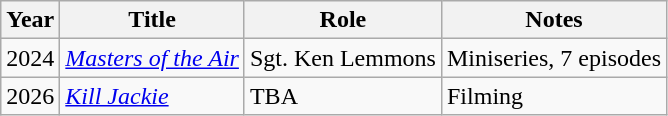<table class="wikitable sortable">
<tr>
<th>Year</th>
<th>Title</th>
<th>Role</th>
<th class="unsortable">Notes</th>
</tr>
<tr>
<td>2024</td>
<td><em><a href='#'>Masters of the Air</a></em></td>
<td>Sgt. Ken Lemmons</td>
<td>Miniseries, 7 episodes</td>
</tr>
<tr>
<td>2026</td>
<td><em><a href='#'>Kill Jackie</a></em></td>
<td>TBA</td>
<td>Filming</td>
</tr>
</table>
